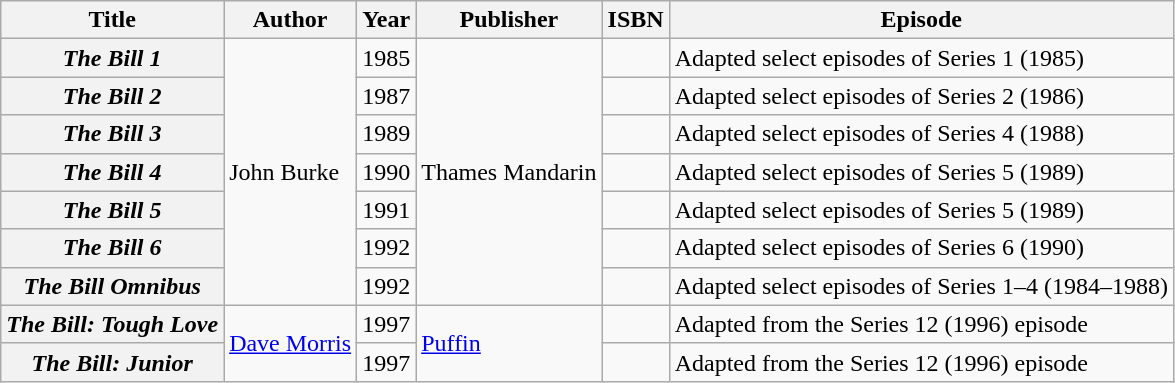<table class="wikitable unsortable plainrowheaders">
<tr>
<th scope="col">Title</th>
<th scope="col">Author</th>
<th scope="col">Year</th>
<th scope="col">Publisher</th>
<th scope="col">ISBN</th>
<th scope="col">Episode</th>
</tr>
<tr>
<th scope="row"><em>The Bill 1</em></th>
<td rowspan="7">John Burke</td>
<td>1985</td>
<td rowspan="7">Thames Mandarin</td>
<td></td>
<td>Adapted select episodes of Series 1 (1985)</td>
</tr>
<tr>
<th scope="row"><em>The Bill 2</em></th>
<td>1987</td>
<td></td>
<td>Adapted select episodes of Series 2 (1986)</td>
</tr>
<tr>
<th scope="row"><em>The Bill 3</em></th>
<td>1989</td>
<td></td>
<td>Adapted select episodes of Series 4 (1988)</td>
</tr>
<tr>
<th scope="row"><em>The Bill 4</em></th>
<td>1990</td>
<td></td>
<td>Adapted select episodes of Series 5 (1989)</td>
</tr>
<tr>
<th scope="row"><em>The Bill 5</em></th>
<td>1991</td>
<td></td>
<td>Adapted select episodes of Series 5 (1989)</td>
</tr>
<tr>
<th scope="row"><em>The Bill 6</em></th>
<td>1992</td>
<td></td>
<td>Adapted select episodes of Series 6 (1990)</td>
</tr>
<tr>
<th scope="row"><em>The Bill Omnibus</em></th>
<td>1992</td>
<td></td>
<td>Adapted select episodes of Series 1–4 (1984–1988)</td>
</tr>
<tr>
<th scope="row"><em>The Bill: Tough Love</em></th>
<td rowspan="2"><a href='#'>Dave Morris</a></td>
<td>1997</td>
<td rowspan="2"><a href='#'>Puffin</a></td>
<td></td>
<td>Adapted from the Series 12 (1996) episode</td>
</tr>
<tr>
<th scope="row"><em>The Bill: Junior</em></th>
<td>1997</td>
<td></td>
<td>Adapted from the Series 12 (1996) episode</td>
</tr>
</table>
